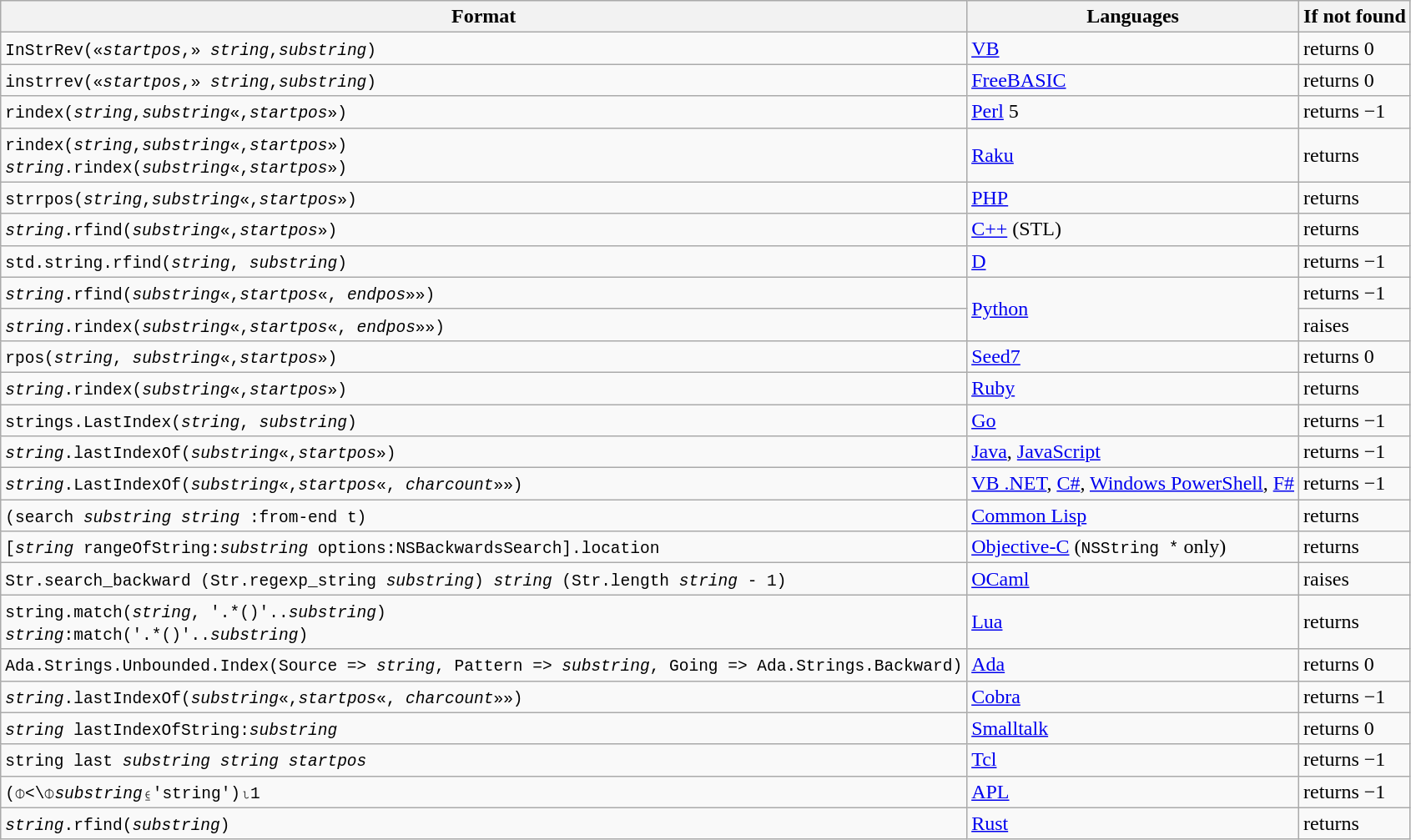<table class="wikitable sortable">
<tr style="text-align:left;">
<th>Format</th>
<th>Languages</th>
<th>If not found</th>
</tr>
<tr>
<td><code>InStrRev(«<em>startpos</em>,» <em>string</em>,<em>substring</em>)</code></td>
<td><a href='#'>VB</a></td>
<td>returns 0</td>
</tr>
<tr>
<td><code>instrrev(«<em>startpos</em>,» <em>string</em>,<em>substring</em>)</code></td>
<td><a href='#'>FreeBASIC</a></td>
<td>returns 0</td>
</tr>
<tr>
<td><code>rindex(<em>string</em>,<em>substring</em>«,<em>startpos</em>»)</code></td>
<td><a href='#'>Perl</a> 5</td>
<td>returns −1</td>
</tr>
<tr>
<td><code>rindex(<em>string</em>,<em>substring</em>«,<em>startpos</em>»)</code><br><code><em>string</em>.rindex(<em>substring</em>«,<em>startpos</em>»)</code></td>
<td><a href='#'>Raku</a></td>
<td>returns </td>
</tr>
<tr>
<td><code>strrpos(<em>string</em>,<em>substring</em>«,<em>startpos</em>»)</code></td>
<td><a href='#'>PHP</a></td>
<td>returns </td>
</tr>
<tr>
<td><code><em>string</em>.rfind(<em>substring</em>«,<em>startpos</em>»)</code></td>
<td><a href='#'>C++</a> (STL)</td>
<td>returns </td>
</tr>
<tr>
<td><code>std.string.rfind(<em>string</em>, <em>substring</em>)</code></td>
<td><a href='#'>D</a></td>
<td>returns −1</td>
</tr>
<tr>
<td><code><em>string</em>.rfind(<em>substring</em>«,<em>startpos</em>«, <em>endpos</em>»»)</code></td>
<td rowspan=2><a href='#'>Python</a></td>
<td>returns −1</td>
</tr>
<tr>
<td><code><em>string</em>.rindex(<em>substring</em>«,<em>startpos</em>«, <em>endpos</em>»»)</code></td>
<td>raises </td>
</tr>
<tr>
<td><code>rpos(<em>string</em>, <em>substring</em>«,<em>startpos</em>»)</code></td>
<td><a href='#'>Seed7</a></td>
<td>returns 0</td>
</tr>
<tr>
<td><code><em>string</em>.rindex(<em>substring</em>«,<em>startpos</em>»)</code></td>
<td><a href='#'>Ruby</a></td>
<td>returns </td>
</tr>
<tr>
<td><code>strings.LastIndex(<em>string</em>, <em>substring</em>)</code></td>
<td><a href='#'>Go</a></td>
<td>returns −1</td>
</tr>
<tr>
<td><code><em>string</em>.lastIndexOf(<em>substring</em>«,<em>startpos</em>»)</code></td>
<td><a href='#'>Java</a>, <a href='#'>JavaScript</a></td>
<td>returns −1</td>
</tr>
<tr>
<td><code><em>string</em>.LastIndexOf(<em>substring</em>«,<em>startpos</em>«, <em>charcount</em>»»)</code></td>
<td><a href='#'>VB .NET</a>, <a href='#'>C#</a>, <a href='#'>Windows PowerShell</a>, <a href='#'>F#</a></td>
<td>returns −1</td>
</tr>
<tr>
<td><code>(search <em>substring</em> <em>string</em> :from-end t)</code></td>
<td><a href='#'>Common Lisp</a></td>
<td>returns </td>
</tr>
<tr>
<td><code>[<em>string</em> rangeOfString:<em>substring</em> options:NSBackwardsSearch].location</code></td>
<td><a href='#'>Objective-C</a> (<code>NSString *</code> only)</td>
<td>returns </td>
</tr>
<tr>
<td><code>Str.search_backward (Str.regexp_string <em>substring</em>) <em>string</em> (Str.length <em>string</em> - 1)</code></td>
<td><a href='#'>OCaml</a></td>
<td>raises </td>
</tr>
<tr>
<td><code>string.match(<em>string</em>, '.*()'..<em>substring</em>)</code><br><code><em>string</em>:match('.*()'..<em>substring</em>)</code></td>
<td><a href='#'>Lua</a></td>
<td>returns </td>
</tr>
<tr>
<td><code>Ada.Strings.Unbounded.Index(Source => <em>string</em>, Pattern => <em>substring</em>, Going => Ada.Strings.Backward)</code></td>
<td><a href='#'>Ada</a></td>
<td>returns 0</td>
</tr>
<tr>
<td><code><em>string</em>.lastIndexOf(<em>substring</em>«,<em>startpos</em>«, <em>charcount</em>»»)</code></td>
<td><a href='#'>Cobra</a></td>
<td>returns −1</td>
</tr>
<tr>
<td><code><em>string</em> lastIndexOfString:<em>substring</em></code></td>
<td><a href='#'>Smalltalk</a></td>
<td>returns 0</td>
</tr>
<tr>
<td><code>string last <em>substring string startpos</em></code></td>
<td><a href='#'>Tcl</a></td>
<td>returns −1</td>
</tr>
<tr>
<td><code>(⌽<\⌽<em>substring</em>⍷'string')⍳1</code></td>
<td><a href='#'>APL</a></td>
<td>returns −1</td>
</tr>
<tr>
<td><code><em>string</em>.rfind(<em>substring</em>)</code></td>
<td><a href='#'>Rust</a></td>
<td>returns <a href='#'></a></td>
</tr>
</table>
